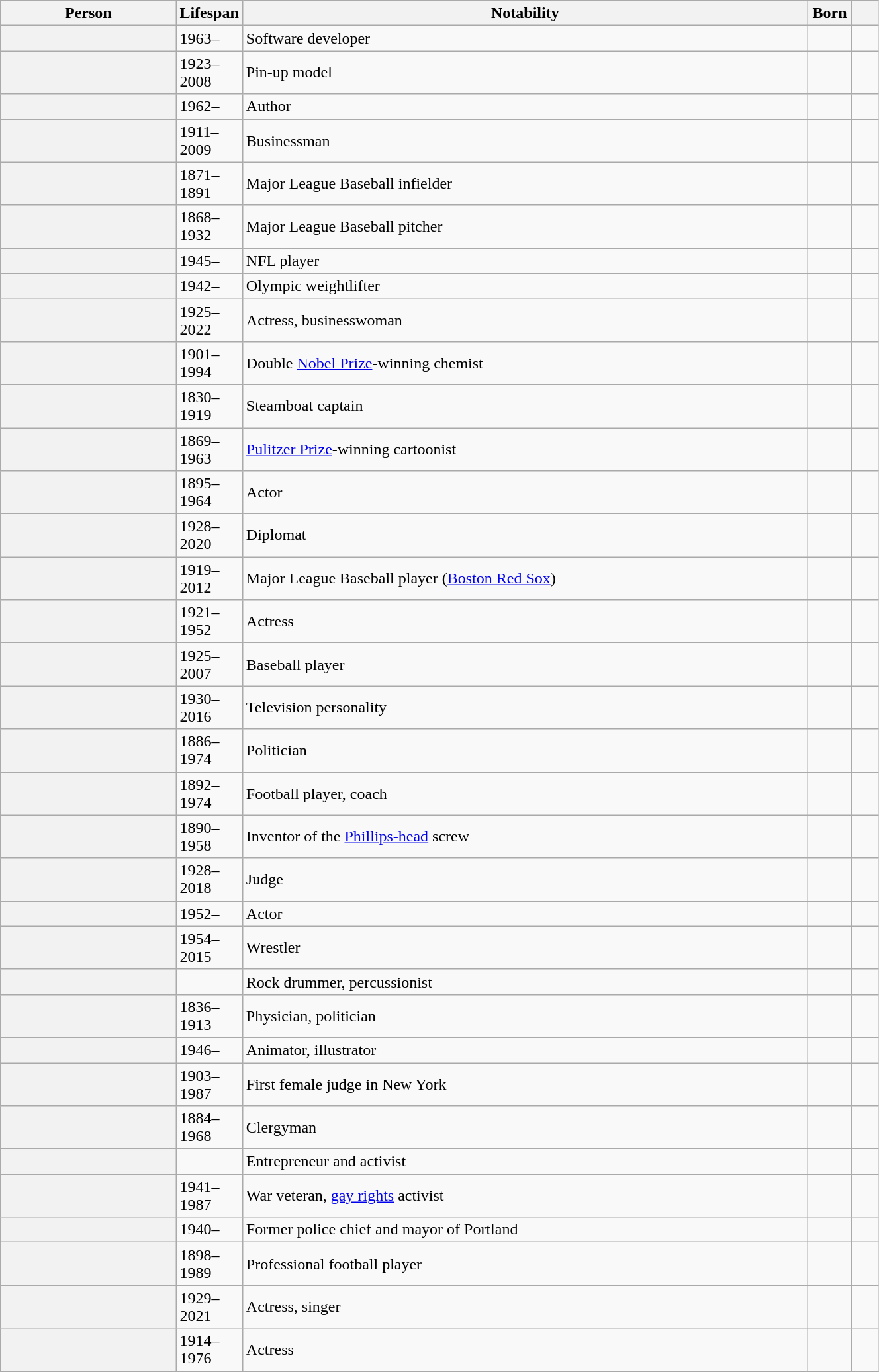<table class="wikitable plainrowheaders sortable" style="margin-right: 0; width:70%;">
<tr>
<th scope="col" width="20%">Person</th>
<th scope="col" width="6%">Lifespan</th>
<th scope="col">Notability</th>
<th scope="col" width="5%">Born</th>
<th scope="col" class="unsortable" width="3%"></th>
</tr>
<tr>
<th scope="row"></th>
<td>1963–</td>
<td>Software developer</td>
<td></td>
<td style="text-align:center;"></td>
</tr>
<tr>
<th scope="row"></th>
<td>1923–2008</td>
<td>Pin-up model</td>
<td></td>
<td style="text-align:center;"></td>
</tr>
<tr>
<th scope="row"></th>
<td>1962–</td>
<td>Author</td>
<td></td>
<td style="text-align:center;"></td>
</tr>
<tr>
<th scope="row"></th>
<td>1911–2009</td>
<td>Businessman</td>
<td></td>
<td style="text-align:center;"></td>
</tr>
<tr>
<th scope="row"></th>
<td>1871–1891</td>
<td>Major League Baseball infielder</td>
<td></td>
<td style="text-align:center;"></td>
</tr>
<tr>
<th scope="row"></th>
<td>1868–1932</td>
<td>Major League Baseball pitcher</td>
<td></td>
<td style="text-align:center;"></td>
</tr>
<tr>
<th scope="row"></th>
<td>1945–</td>
<td>NFL player</td>
<td></td>
<td style="text-align:center;"></td>
</tr>
<tr>
<th scope="row"></th>
<td>1942–</td>
<td>Olympic weightlifter</td>
<td></td>
<td style="text-align:center;"></td>
</tr>
<tr>
<th scope="row"></th>
<td>1925–2022</td>
<td>Actress, businesswoman</td>
<td></td>
<td style="text-align:center;"></td>
</tr>
<tr>
<th scope="row"></th>
<td>1901–1994</td>
<td>Double <a href='#'>Nobel Prize</a>-winning chemist</td>
<td></td>
<td style="text-align:center;"></td>
</tr>
<tr>
<th scope="row"></th>
<td>1830–1919</td>
<td>Steamboat captain</td>
<td></td>
<td style="text-align:center;"></td>
</tr>
<tr>
<th scope="row"></th>
<td>1869–1963</td>
<td><a href='#'>Pulitzer Prize</a>-winning cartoonist</td>
<td></td>
<td style="text-align:center;"></td>
</tr>
<tr>
<th scope="row"></th>
<td>1895–1964</td>
<td>Actor</td>
<td></td>
<td style="text-align:center;"></td>
</tr>
<tr>
<th scope="row"></th>
<td>1928–2020</td>
<td>Diplomat</td>
<td></td>
<td style="text-align:center;"></td>
</tr>
<tr>
<th scope="row"></th>
<td>1919–2012</td>
<td>Major League Baseball player (<a href='#'>Boston Red Sox</a>)</td>
<td></td>
<td style="text-align:center;"></td>
</tr>
<tr>
<th scope="row"></th>
<td>1921–1952</td>
<td>Actress</td>
<td></td>
<td style="text-align:center;"></td>
</tr>
<tr>
<th scope="row"></th>
<td>1925–2007</td>
<td>Baseball player</td>
<td></td>
<td style="text-align:center;"></td>
</tr>
<tr>
<th scope="row"></th>
<td>1930–2016</td>
<td>Television personality</td>
<td></td>
<td style="text-align:center;"></td>
</tr>
<tr>
<th scope="row"></th>
<td>1886–1974</td>
<td>Politician</td>
<td></td>
<td style="text-align:center;"></td>
</tr>
<tr>
<th scope="row"></th>
<td>1892–1974</td>
<td>Football player, coach</td>
<td></td>
<td style="text-align:center;"></td>
</tr>
<tr>
<th scope="row"></th>
<td>1890–1958</td>
<td>Inventor of the <a href='#'>Phillips-head</a> screw</td>
<td></td>
<td style="text-align:center;"></td>
</tr>
<tr>
<th scope="row"></th>
<td>1928–2018</td>
<td>Judge</td>
<td></td>
<td style="text-align:center;"></td>
</tr>
<tr>
<th scope="row"></th>
<td>1952–</td>
<td>Actor</td>
<td></td>
<td style="text-align:center;"></td>
</tr>
<tr>
<th scope="row"></th>
<td>1954–2015</td>
<td>Wrestler</td>
<td></td>
<td style="text-align:center;"></td>
</tr>
<tr>
<th scope="row"></th>
<td></td>
<td>Rock drummer, percussionist</td>
<td></td>
<td style="text-align:center;"></td>
</tr>
<tr>
<th scope="row"></th>
<td>1836–1913</td>
<td>Physician, politician</td>
<td></td>
<td style="text-align:center;"></td>
</tr>
<tr>
<th scope="row"></th>
<td>1946–</td>
<td>Animator, illustrator</td>
<td></td>
<td style="text-align:center;"></td>
</tr>
<tr>
<th scope="row"></th>
<td>1903–1987</td>
<td>First female judge in New York</td>
<td></td>
<td style="text-align:center;"></td>
</tr>
<tr>
<th scope="row"></th>
<td>1884–1968</td>
<td>Clergyman</td>
<td></td>
<td style="text-align:center;"></td>
</tr>
<tr>
<th scope="row"></th>
<td></td>
<td>Entrepreneur and activist</td>
<td></td>
<td></td>
</tr>
<tr>
<th scope="row"></th>
<td>1941–1987</td>
<td>War veteran, <a href='#'>gay rights</a> activist</td>
<td></td>
<td style="text-align:center;"></td>
</tr>
<tr>
<th scope="row"></th>
<td>1940–</td>
<td>Former police chief and mayor of Portland</td>
<td></td>
<td style="text-align:center;"></td>
</tr>
<tr>
<th scope="row"></th>
<td>1898–1989</td>
<td>Professional football player</td>
<td></td>
<td style="text-align:center;"></td>
</tr>
<tr>
<th scope="row"></th>
<td>1929–2021</td>
<td>Actress, singer</td>
<td></td>
<td style="text-align:center;"></td>
</tr>
<tr>
<th scope="row"></th>
<td>1914–1976</td>
<td>Actress</td>
<td></td>
<td style="text-align:center;"></td>
</tr>
<tr>
</tr>
</table>
